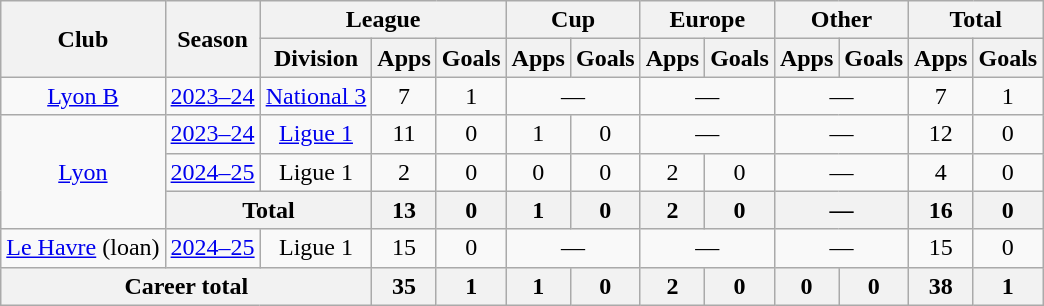<table class="wikitable" Style="text-align: center">
<tr>
<th rowspan="2">Club</th>
<th rowspan="2">Season</th>
<th colspan="3">League</th>
<th colspan="2">Cup</th>
<th colspan="2">Europe</th>
<th colspan="2">Other</th>
<th colspan="2">Total</th>
</tr>
<tr>
<th>Division</th>
<th>Apps</th>
<th>Goals</th>
<th>Apps</th>
<th>Goals</th>
<th>Apps</th>
<th>Goals</th>
<th>Apps</th>
<th>Goals</th>
<th>Apps</th>
<th>Goals</th>
</tr>
<tr>
<td><a href='#'>Lyon B</a></td>
<td><a href='#'>2023–24</a></td>
<td><a href='#'>National 3</a></td>
<td>7</td>
<td>1</td>
<td colspan="2">—</td>
<td colspan="2">—</td>
<td colspan="2">—</td>
<td>7</td>
<td>1</td>
</tr>
<tr>
<td rowspan="3"><a href='#'>Lyon</a></td>
<td><a href='#'>2023–24</a></td>
<td><a href='#'>Ligue 1</a></td>
<td>11</td>
<td>0</td>
<td>1</td>
<td>0</td>
<td colspan="2">—</td>
<td colspan="2">—</td>
<td>12</td>
<td>0</td>
</tr>
<tr>
<td><a href='#'>2024–25</a></td>
<td>Ligue 1</td>
<td>2</td>
<td>0</td>
<td>0</td>
<td>0</td>
<td>2</td>
<td>0</td>
<td colspan="2">—</td>
<td>4</td>
<td>0</td>
</tr>
<tr>
<th colspan="2">Total</th>
<th>13</th>
<th>0</th>
<th>1</th>
<th>0</th>
<th>2</th>
<th>0</th>
<th colspan="2">—</th>
<th>16</th>
<th>0</th>
</tr>
<tr>
<td><a href='#'>Le Havre</a> (loan)</td>
<td><a href='#'>2024–25</a></td>
<td>Ligue 1</td>
<td>15</td>
<td>0</td>
<td colspan="2">—</td>
<td colspan="2">—</td>
<td colspan="2">—</td>
<td>15</td>
<td>0</td>
</tr>
<tr>
<th colspan="3">Career total</th>
<th>35</th>
<th>1</th>
<th>1</th>
<th>0</th>
<th>2</th>
<th>0</th>
<th>0</th>
<th>0</th>
<th>38</th>
<th>1</th>
</tr>
</table>
